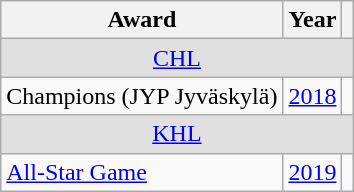<table class="wikitable">
<tr>
<th>Award</th>
<th>Year</th>
<th></th>
</tr>
<tr ALIGN="center" bgcolor="#e0e0e0">
<td colspan="3"><a href='#'>CHL</a></td>
</tr>
<tr>
<td>Champions (JYP Jyväskylä)</td>
<td><a href='#'>2018</a></td>
<td></td>
</tr>
<tr ALIGN="center" bgcolor="#e0e0e0">
<td colspan="3"><a href='#'>KHL</a></td>
</tr>
<tr>
<td><a href='#'>All-Star Game</a></td>
<td><a href='#'>2019</a></td>
<td></td>
</tr>
</table>
